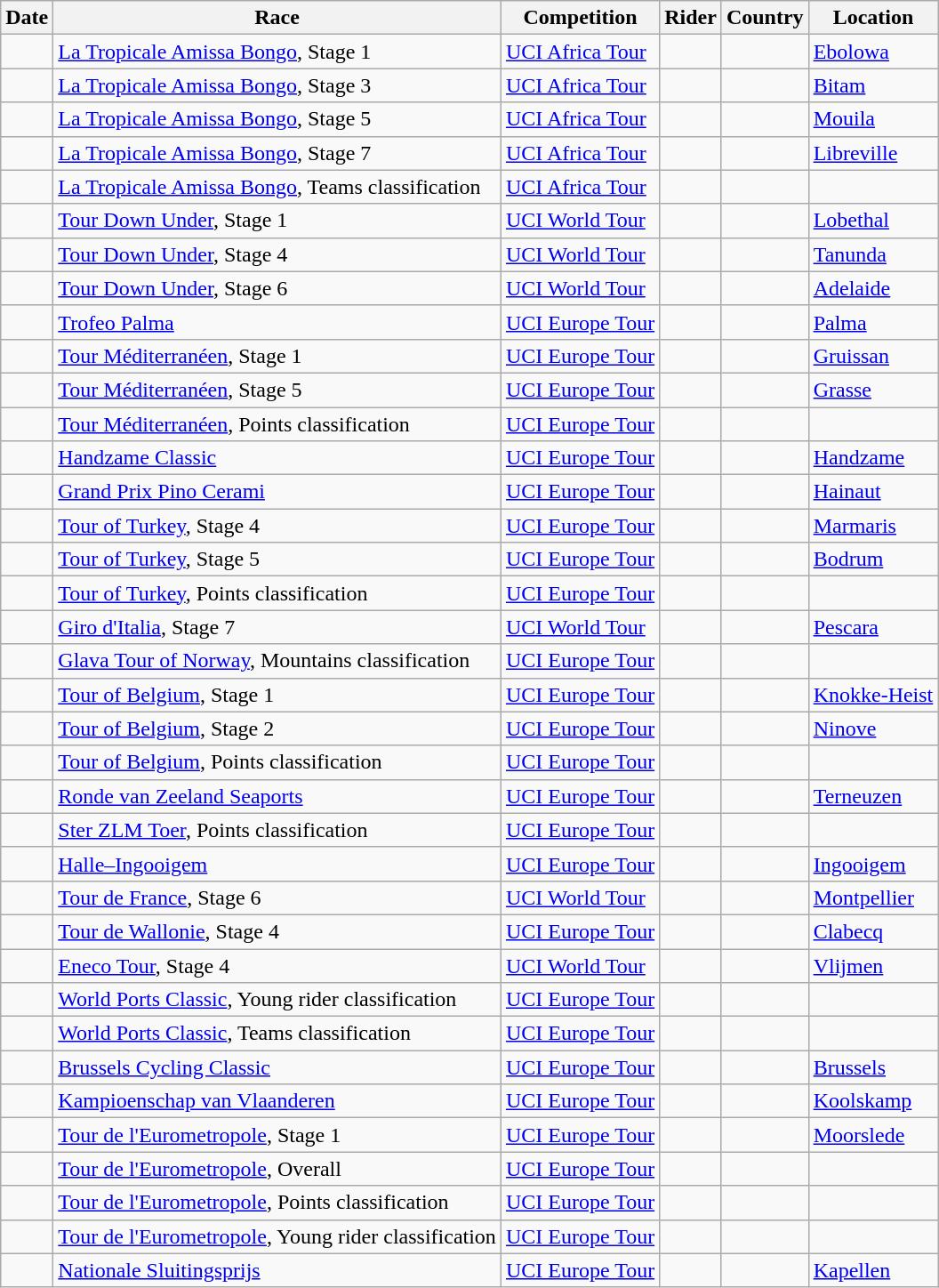<table class="wikitable sortable">
<tr>
<th>Date</th>
<th>Race</th>
<th>Competition</th>
<th>Rider</th>
<th>Country</th>
<th>Location</th>
</tr>
<tr>
<td></td>
<td><a href='#'>La Tropicale Amissa Bongo</a>, Stage 1</td>
<td><a href='#'>UCI Africa Tour</a></td>
<td></td>
<td></td>
<td><a href='#'>Ebolowa</a></td>
</tr>
<tr>
<td></td>
<td><a href='#'>La Tropicale Amissa Bongo</a>, Stage 3</td>
<td><a href='#'>UCI Africa Tour</a></td>
<td></td>
<td></td>
<td><a href='#'>Bitam</a></td>
</tr>
<tr>
<td></td>
<td><a href='#'>La Tropicale Amissa Bongo</a>, Stage 5</td>
<td><a href='#'>UCI Africa Tour</a></td>
<td></td>
<td></td>
<td><a href='#'>Mouila</a></td>
</tr>
<tr>
<td></td>
<td><a href='#'>La Tropicale Amissa Bongo</a>, Stage 7</td>
<td><a href='#'>UCI Africa Tour</a></td>
<td></td>
<td></td>
<td><a href='#'>Libreville</a></td>
</tr>
<tr>
<td></td>
<td><a href='#'>La Tropicale Amissa Bongo</a>, Teams classification</td>
<td><a href='#'>UCI Africa Tour</a></td>
<td align="center"></td>
<td></td>
<td></td>
</tr>
<tr>
<td></td>
<td><a href='#'>Tour Down Under</a>, Stage 1</td>
<td><a href='#'>UCI World Tour</a></td>
<td></td>
<td></td>
<td><a href='#'>Lobethal</a></td>
</tr>
<tr>
<td></td>
<td><a href='#'>Tour Down Under</a>, Stage 4</td>
<td><a href='#'>UCI World Tour</a></td>
<td></td>
<td></td>
<td><a href='#'>Tanunda</a></td>
</tr>
<tr>
<td></td>
<td><a href='#'>Tour Down Under</a>, Stage 6</td>
<td><a href='#'>UCI World Tour</a></td>
<td></td>
<td></td>
<td><a href='#'>Adelaide</a></td>
</tr>
<tr>
<td></td>
<td><a href='#'>Trofeo Palma</a></td>
<td><a href='#'>UCI Europe Tour</a></td>
<td></td>
<td></td>
<td><a href='#'>Palma</a></td>
</tr>
<tr>
<td></td>
<td><a href='#'>Tour Méditerranéen</a>, Stage 1</td>
<td><a href='#'>UCI Europe Tour</a></td>
<td></td>
<td></td>
<td><a href='#'>Gruissan</a></td>
</tr>
<tr>
<td></td>
<td><a href='#'>Tour Méditerranéen</a>, Stage 5</td>
<td><a href='#'>UCI Europe Tour</a></td>
<td></td>
<td></td>
<td><a href='#'>Grasse</a></td>
</tr>
<tr>
<td></td>
<td><a href='#'>Tour Méditerranéen</a>, Points classification</td>
<td><a href='#'>UCI Europe Tour</a></td>
<td></td>
<td></td>
<td></td>
</tr>
<tr>
<td></td>
<td><a href='#'>Handzame Classic</a></td>
<td><a href='#'>UCI Europe Tour</a></td>
<td></td>
<td></td>
<td><a href='#'>Handzame</a></td>
</tr>
<tr>
<td></td>
<td><a href='#'>Grand Prix Pino Cerami</a></td>
<td><a href='#'>UCI Europe Tour</a></td>
<td></td>
<td></td>
<td><a href='#'>Hainaut</a></td>
</tr>
<tr>
<td></td>
<td><a href='#'>Tour of Turkey</a>, Stage 4</td>
<td><a href='#'>UCI Europe Tour</a></td>
<td></td>
<td></td>
<td><a href='#'>Marmaris</a></td>
</tr>
<tr>
<td></td>
<td><a href='#'>Tour of Turkey</a>, Stage 5</td>
<td><a href='#'>UCI Europe Tour</a></td>
<td></td>
<td></td>
<td><a href='#'>Bodrum</a></td>
</tr>
<tr>
<td></td>
<td><a href='#'>Tour of Turkey</a>, Points classification</td>
<td><a href='#'>UCI Europe Tour</a></td>
<td></td>
<td></td>
<td></td>
</tr>
<tr>
<td></td>
<td><a href='#'>Giro d'Italia</a>, Stage 7</td>
<td><a href='#'>UCI World Tour</a></td>
<td></td>
<td></td>
<td><a href='#'>Pescara</a></td>
</tr>
<tr>
<td></td>
<td><a href='#'>Glava Tour of Norway</a>, Mountains classification</td>
<td><a href='#'>UCI Europe Tour</a></td>
<td></td>
<td></td>
<td></td>
</tr>
<tr>
<td></td>
<td><a href='#'>Tour of Belgium</a>, Stage 1</td>
<td><a href='#'>UCI Europe Tour</a></td>
<td></td>
<td></td>
<td><a href='#'>Knokke-Heist</a></td>
</tr>
<tr>
<td></td>
<td><a href='#'>Tour of Belgium</a>, Stage 2</td>
<td><a href='#'>UCI Europe Tour</a></td>
<td></td>
<td></td>
<td><a href='#'>Ninove</a></td>
</tr>
<tr>
<td></td>
<td><a href='#'>Tour of Belgium</a>, Points classification</td>
<td><a href='#'>UCI Europe Tour</a></td>
<td></td>
<td></td>
<td></td>
</tr>
<tr>
<td></td>
<td><a href='#'>Ronde van Zeeland Seaports</a></td>
<td><a href='#'>UCI Europe Tour</a></td>
<td></td>
<td></td>
<td><a href='#'>Terneuzen</a></td>
</tr>
<tr>
<td></td>
<td><a href='#'>Ster ZLM Toer</a>, Points classification</td>
<td><a href='#'>UCI Europe Tour</a></td>
<td></td>
<td></td>
<td></td>
</tr>
<tr>
<td></td>
<td><a href='#'>Halle–Ingooigem</a></td>
<td><a href='#'>UCI Europe Tour</a></td>
<td></td>
<td></td>
<td><a href='#'>Ingooigem</a></td>
</tr>
<tr>
<td></td>
<td><a href='#'>Tour de France</a>, Stage 6</td>
<td><a href='#'>UCI World Tour</a></td>
<td></td>
<td></td>
<td><a href='#'>Montpellier</a></td>
</tr>
<tr>
<td></td>
<td><a href='#'>Tour de Wallonie</a>, Stage 4</td>
<td><a href='#'>UCI Europe Tour</a></td>
<td></td>
<td></td>
<td><a href='#'>Clabecq</a></td>
</tr>
<tr>
<td></td>
<td><a href='#'>Eneco Tour</a>, Stage 4</td>
<td><a href='#'>UCI World Tour</a></td>
<td></td>
<td></td>
<td><a href='#'>Vlijmen</a></td>
</tr>
<tr>
<td></td>
<td><a href='#'>World Ports Classic</a>, Young rider classification</td>
<td><a href='#'>UCI Europe Tour</a></td>
<td></td>
<td align="center"></td>
<td></td>
</tr>
<tr>
<td></td>
<td><a href='#'>World Ports Classic</a>, Teams classification</td>
<td><a href='#'>UCI Europe Tour</a></td>
<td align="center"></td>
<td align="center"></td>
<td></td>
</tr>
<tr>
<td></td>
<td><a href='#'>Brussels Cycling Classic</a></td>
<td><a href='#'>UCI Europe Tour</a></td>
<td></td>
<td></td>
<td><a href='#'>Brussels</a></td>
</tr>
<tr>
<td></td>
<td><a href='#'>Kampioenschap van Vlaanderen</a></td>
<td><a href='#'>UCI Europe Tour</a></td>
<td></td>
<td></td>
<td><a href='#'>Koolskamp</a></td>
</tr>
<tr>
<td></td>
<td><a href='#'>Tour de l'Eurometropole</a>, Stage 1</td>
<td><a href='#'>UCI Europe Tour</a></td>
<td></td>
<td></td>
<td><a href='#'>Moorslede</a></td>
</tr>
<tr>
<td></td>
<td><a href='#'>Tour de l'Eurometropole</a>, Overall</td>
<td><a href='#'>UCI Europe Tour</a></td>
<td></td>
<td></td>
<td></td>
</tr>
<tr>
<td></td>
<td><a href='#'>Tour de l'Eurometropole</a>, Points classification</td>
<td><a href='#'>UCI Europe Tour</a></td>
<td></td>
<td></td>
<td></td>
</tr>
<tr>
<td></td>
<td><a href='#'>Tour de l'Eurometropole</a>, Young rider classification</td>
<td><a href='#'>UCI Europe Tour</a></td>
<td></td>
<td></td>
<td></td>
</tr>
<tr>
<td></td>
<td><a href='#'>Nationale Sluitingsprijs</a></td>
<td><a href='#'>UCI Europe Tour</a></td>
<td></td>
<td></td>
<td><a href='#'>Kapellen</a></td>
</tr>
</table>
